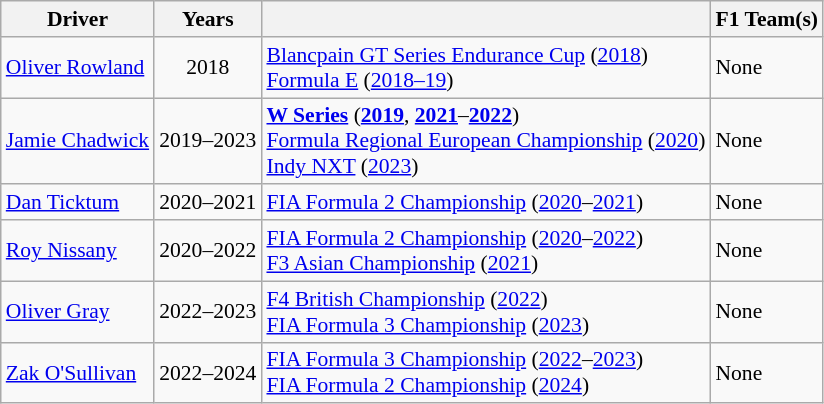<table class="wikitable sortable" style="font-size: 90%;">
<tr>
<th>Driver</th>
<th>Years</th>
<th></th>
<th>F1 Team(s)</th>
</tr>
<tr>
<td> <a href='#'>Oliver Rowland</a></td>
<td align="center">2018</td>
<td><a href='#'>Blancpain GT Series Endurance Cup</a> (<a href='#'>2018</a>)<br><a href='#'>Formula E</a> (<a href='#'>2018–19</a>)</td>
<td>None</td>
</tr>
<tr>
<td> <a href='#'>Jamie Chadwick</a></td>
<td align=center>2019–2023</td>
<td><strong><a href='#'>W Series</a></strong> (<strong><a href='#'>2019</a></strong>, <strong><a href='#'>2021</a></strong>–<strong><a href='#'>2022</a></strong>)<br><a href='#'>Formula Regional European Championship</a> (<a href='#'>2020</a>)<br><a href='#'>Indy NXT</a> (<a href='#'>2023</a>)</td>
<td>None</td>
</tr>
<tr>
<td> <a href='#'>Dan Ticktum</a></td>
<td align="center">2020–2021</td>
<td><a href='#'>FIA Formula 2 Championship</a> (<a href='#'>2020</a>–<a href='#'>2021</a>)</td>
<td>None</td>
</tr>
<tr>
<td> <a href='#'>Roy Nissany</a></td>
<td align="center">2020–2022</td>
<td><a href='#'>FIA Formula 2 Championship</a>  (<a href='#'>2020</a>–<a href='#'>2022</a>)<br><a href='#'>F3 Asian Championship</a> (<a href='#'>2021</a>)</td>
<td>None</td>
</tr>
<tr>
<td> <a href='#'>Oliver Gray</a></td>
<td align="center">2022–2023</td>
<td><a href='#'>F4 British Championship</a> (<a href='#'>2022</a>)<br><a href='#'>FIA Formula 3 Championship</a> (<a href='#'>2023</a>)</td>
<td>None</td>
</tr>
<tr>
<td> <a href='#'>Zak O'Sullivan</a></td>
<td align="center">2022–2024</td>
<td><a href='#'>FIA Formula 3 Championship</a> (<a href='#'>2022</a>–<a href='#'>2023</a>)<br><a href='#'>FIA Formula 2 Championship</a> (<a href='#'>2024</a>)</td>
<td>None</td>
</tr>
</table>
